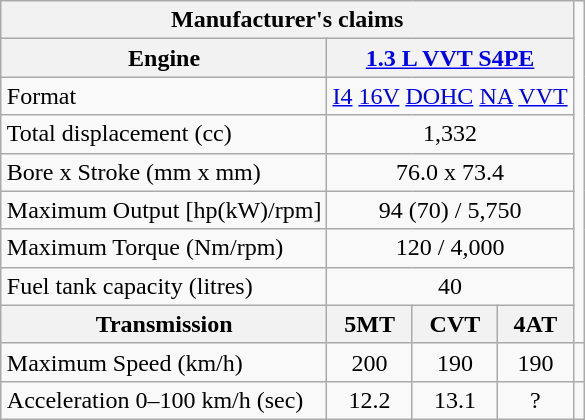<table class="wikitable" align="right">
<tr>
<th colspan="4" align="center">Manufacturer's claims </th>
</tr>
<tr>
<th>Engine</th>
<th colspan="3"><a href='#'>1.3 L VVT S4PE</a></th>
</tr>
<tr>
<td>Format</td>
<td colspan="3" align="center"><a href='#'>I4</a> <a href='#'>16V</a> <a href='#'>DOHC</a> <a href='#'>NA</a> <a href='#'>VVT</a></td>
</tr>
<tr>
<td>Total displacement (cc)</td>
<td colspan="3" align="center">1,332</td>
</tr>
<tr>
<td>Bore x Stroke (mm x mm)</td>
<td colspan="3" align="center">76.0 x 73.4</td>
</tr>
<tr>
<td>Maximum Output [hp(kW)/rpm]</td>
<td colspan="3" align="center">94 (70) / 5,750</td>
</tr>
<tr>
<td>Maximum Torque (Nm/rpm)</td>
<td colspan="3" align="center">120 / 4,000</td>
</tr>
<tr>
<td>Fuel tank capacity (litres)</td>
<td colspan="3" align="center">40</td>
</tr>
<tr>
<th>Transmission</th>
<th>5MT</th>
<th>CVT</th>
<th>4AT</th>
</tr>
<tr>
<td>Maximum Speed (km/h)</td>
<td align="center">200</td>
<td align="center">190</td>
<td align="center">190</td>
<td></td>
</tr>
<tr>
<td>Acceleration 0–100 km/h (sec)</td>
<td align="center">12.2</td>
<td align="center">13.1</td>
<td align="center">?</td>
</tr>
</table>
